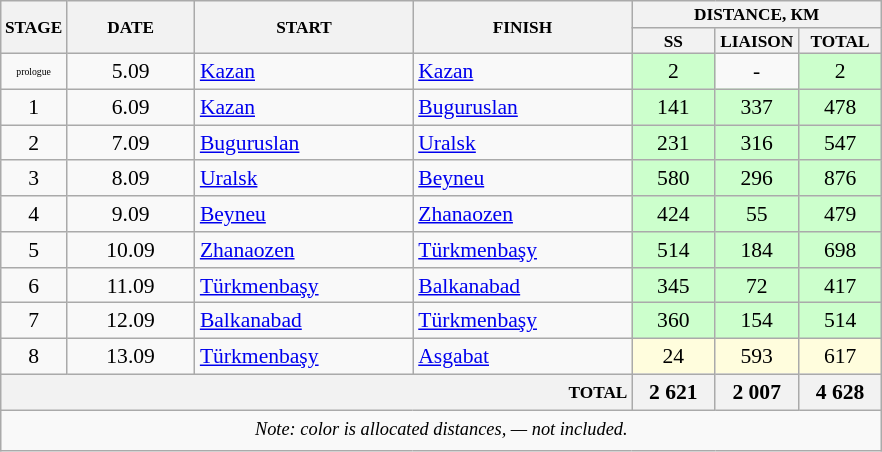<table class="wikitable" style="text-align: center; font-size: 90%;">
<tr style="font-size: 80%;">
<th rowspan="2">STAGE</th>
<th rowspan="2" width="80px">DATE</th>
<th rowspan="2" width="140px">START</th>
<th rowspan="2" width="140px">FINISH</th>
<th colspan="3">DISTANCE, КМ</th>
</tr>
<tr style="font-size: 80%;">
<th width="50px">SS</th>
<th width="50px">LIAISON</th>
<th width="50px">TOTAL</th>
</tr>
<tr>
<td style="font-size: 45%;">prologue</td>
<td>5.09</td>
<td align="left"> <a href='#'>Kazan</a></td>
<td align="left"> <a href='#'>Kazan</a></td>
<td bgcolor="#ccffcc">2</td>
<td>-</td>
<td bgcolor="#ccffcc">2</td>
</tr>
<tr>
<td>1</td>
<td>6.09</td>
<td align="left"> <a href='#'>Kazan</a></td>
<td align="left"> <a href='#'>Buguruslan</a></td>
<td bgcolor="#ccffcc">141</td>
<td bgcolor="#ccffcc">337</td>
<td bgcolor="#ccffcc">478</td>
</tr>
<tr>
<td>2</td>
<td>7.09</td>
<td align="left"> <a href='#'>Buguruslan</a></td>
<td align="left"> <a href='#'>Uralsk</a></td>
<td bgcolor="#ccffcc">231</td>
<td bgcolor="#ccffcc">316</td>
<td bgcolor="#ccffcc">547</td>
</tr>
<tr>
<td>3</td>
<td>8.09</td>
<td align="left"> <a href='#'>Uralsk</a></td>
<td align="left"> <a href='#'>Beyneu</a></td>
<td bgcolor="#ccffcc">580</td>
<td bgcolor="#ccffcc">296</td>
<td bgcolor="#ccffcc">876</td>
</tr>
<tr>
<td>4</td>
<td>9.09</td>
<td align="left"> <a href='#'>Beyneu</a></td>
<td align="left"> <a href='#'>Zhanaozen</a></td>
<td bgcolor="#ccffcc">424</td>
<td bgcolor="#ccffcc">55</td>
<td bgcolor="#ccffcc">479</td>
</tr>
<tr>
<td>5</td>
<td>10.09</td>
<td align="left"> <a href='#'>Zhanaozen</a></td>
<td align="left"> <a href='#'>Türkmenbaşy</a></td>
<td bgcolor="#ccffcc">514</td>
<td bgcolor="#ccffcc">184</td>
<td bgcolor="#ccffcc">698</td>
</tr>
<tr>
<td>6</td>
<td>11.09</td>
<td align="left"> <a href='#'>Türkmenbaşy</a></td>
<td align="left"> <a href='#'>Balkanabad</a></td>
<td bgcolor="#ccffcc">345</td>
<td bgcolor="#ccffcc">72</td>
<td bgcolor="#ccffcc">417</td>
</tr>
<tr>
<td>7</td>
<td>12.09</td>
<td align="left"> <a href='#'>Balkanabad</a></td>
<td align="left"> <a href='#'>Türkmenbaşy</a></td>
<td bgcolor="#ccffcc">360</td>
<td bgcolor="#ccffcc">154</td>
<td bgcolor="#ccffcc">514</td>
</tr>
<tr>
<td>8</td>
<td>13.09</td>
<td align="left"> <a href='#'>Türkmenbaşy</a></td>
<td align="left"> <a href='#'>Asgabat</a></td>
<td bgcolor="#fffddd">24</td>
<td bgcolor="#fffddd">593</td>
<td bgcolor="#fffddd">617</td>
</tr>
<tr>
<th colspan="4" style="font-size: 80%; text-align: right;">TOTAL</th>
<th>2 621</th>
<th>2 007</th>
<th>4 628</th>
</tr>
<tr>
<td colspan="7" style="font-size: 85%; line-height: 175%;"><em>Note:</em>  <em>color is allocated distances,</em>  <em>— not included.</em></td>
</tr>
</table>
